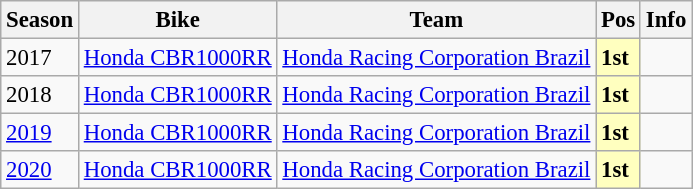<table class="wikitable" style="font-size:95%;">
<tr>
<th>Season</th>
<th>Bike</th>
<th>Team</th>
<th>Pos</th>
<th>Info</th>
</tr>
<tr>
<td>2017</td>
<td><a href='#'>Honda CBR1000RR</a></td>
<td><a href='#'>Honda Racing Corporation Brazil</a></td>
<td style="background:#ffffbf;"><strong>1st</strong></td>
<td></td>
</tr>
<tr>
<td>2018</td>
<td><a href='#'>Honda CBR1000RR</a></td>
<td><a href='#'>Honda Racing Corporation Brazil</a></td>
<td style="background:#ffffbf;"><strong>1st</strong></td>
<td></td>
</tr>
<tr>
<td><a href='#'>2019</a></td>
<td><a href='#'>Honda CBR1000RR</a></td>
<td><a href='#'>Honda Racing Corporation Brazil</a></td>
<td style="background:#ffffbf;"><strong>1st</strong></td>
<td></td>
</tr>
<tr>
<td><a href='#'>2020</a></td>
<td><a href='#'>Honda CBR1000RR</a></td>
<td><a href='#'>Honda Racing Corporation Brazil</a></td>
<td style="background:#ffffbf;"><strong>1st</strong></td>
<td></td>
</tr>
</table>
